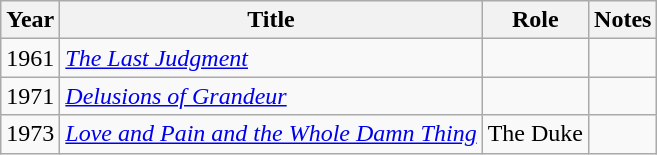<table class="wikitable sortable">
<tr>
<th>Year</th>
<th>Title</th>
<th>Role</th>
<th class="unsortable">Notes</th>
</tr>
<tr>
<td>1961</td>
<td><em><a href='#'>The Last Judgment</a></em></td>
<td></td>
<td></td>
</tr>
<tr>
<td>1971</td>
<td><em><a href='#'>Delusions of Grandeur</a></em></td>
<td></td>
<td></td>
</tr>
<tr>
<td>1973</td>
<td><em><a href='#'>Love and Pain and the Whole Damn Thing</a></em></td>
<td>The Duke</td>
<td></td>
</tr>
</table>
